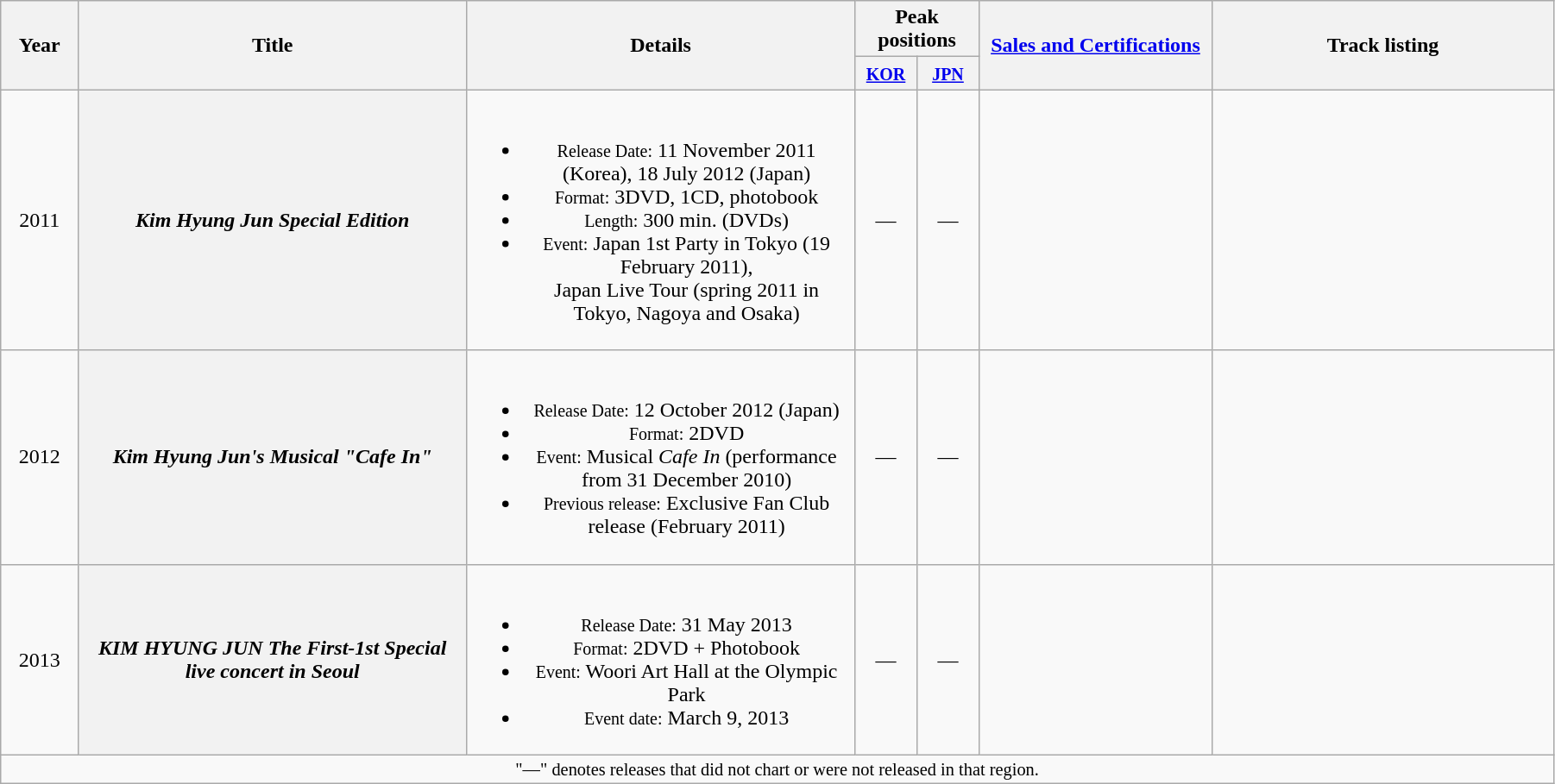<table class="wikitable plainrowheaders" style="width:95%; text-align:center;">
<tr>
<th rowspan=2 width=5%>Year</th>
<th rowspan="2" width=25%>Title</th>
<th rowspan="2" width=25%>Details</th>
<th colspan="2" width=8%>Peak<br>positions</th>
<th rowspan="2" width=15%><a href='#'>Sales and Certifications</a></th>
<th rowspan=2 width=22%>Track listing</th>
</tr>
<tr>
<th style="width:2.5em;"><small><strong><a href='#'>KOR</a></strong></small><br></th>
<th style="width:2.5em;"><small><strong><a href='#'>JPN</a></strong></small><br></th>
</tr>
<tr>
<td>2011</td>
<th scope=row><em>Kim Hyung Jun Special Edition</em></th>
<td><br><ul><li><small>Release Date:</small> 11 November 2011 (Korea), 18 July 2012 (Japan)</li><li><small>Format:</small> 3DVD, 1CD, photobook</li><li><small>Length:</small> 300 min. (DVDs)</li><li><small>Event:</small> Japan 1st Party in Tokyo (19 February 2011),<br>Japan Live Tour (spring 2011 in Tokyo, Nagoya and Osaka)</li></ul></td>
<td>—</td>
<td>—</td>
<td></td>
<td style="font-size: 85%;"></td>
</tr>
<tr>
<td>2012</td>
<th scope=row><em>Kim Hyung Jun's Musical "Cafe In"</em></th>
<td><br><ul><li><small>Release Date:</small> 12 October 2012 (Japan)</li><li><small>Format:</small> 2DVD</li><li><small>Event:</small> Musical <em>Cafe In</em> (performance from 31 December 2010)</li><li><small>Previous release:</small> Exclusive Fan Club release (February 2011)</li></ul></td>
<td>—</td>
<td>—</td>
<td></td>
<td style="font-size: 85%;"></td>
</tr>
<tr>
<td>2013</td>
<th scope=row><em>KIM HYUNG JUN The First-1st Special live concert in Seoul</em></th>
<td><br><ul><li><small>Release Date:</small> 31 May 2013</li><li><small>Format:</small> 2DVD + Photobook</li><li><small>Event:</small> Woori Art Hall at the Olympic Park</li><li><small>Event date:</small> March 9, 2013</li></ul></td>
<td>—</td>
<td>—</td>
<td></td>
<td style="font-size: 85%;"></td>
</tr>
<tr>
<td colspan="8" style="font-size: 85%;">"—" denotes releases that did not chart or were not released in that region.</td>
</tr>
</table>
